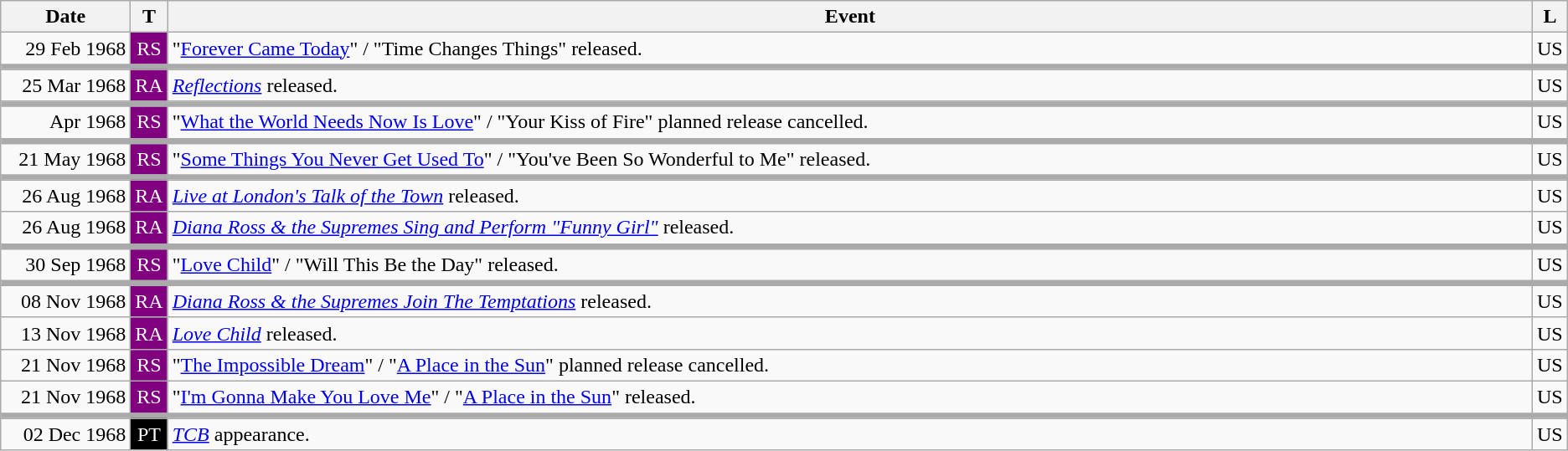<table class="wikitable" style="text-align: center">
<tr>
<th style="width:12ch">Date</th>
<th style="width:1%">T</th>
<th>Event</th>
<th style="width:2%">L</th>
</tr>
<tr>
<td style="text-align: right">29 Feb 1968</td>
<td style="background:purple; color: white">RS</td>
<td style="text-align:left;">"<a href='#'>Forever Came Today</a>" / "Time Changes Things" released.</td>
<td>US</td>
</tr>
<tr>
<td colspan="6" style="background: #aaa; height: 3px; padding: 0 !important"></td>
</tr>
<tr>
<td style="text-align: right">25 Mar 1968</td>
<td style="background:purple; color: white">RA</td>
<td style="text-align:left;"><em><a href='#'>Reflections</a></em> released.</td>
<td>US</td>
</tr>
<tr>
<td colspan="6" style="background: #aaa; height: 3px; padding: 0 !important"></td>
</tr>
<tr>
<td style="text-align: right">Apr 1968</td>
<td style="background:purple; color: white">RS</td>
<td style="text-align:left;">"<a href='#'>What the World Needs Now Is Love</a>" / "Your Kiss of Fire" planned release cancelled.</td>
<td>US</td>
</tr>
<tr>
<td colspan="6" style="background: #aaa; height: 3px; padding: 0 !important"></td>
</tr>
<tr>
<td style="text-align: right">21 May 1968</td>
<td style="background:purple; color: white">RS</td>
<td style="text-align:left;">"<a href='#'>Some Things You Never Get Used To</a>" / "You've Been So Wonderful to Me" released.</td>
<td>US</td>
</tr>
<tr>
<td colspan="6" style="background: #aaa; height: 3px; padding: 0 !important"></td>
</tr>
<tr>
<td style="text-align: right">26 Aug 1968</td>
<td style="background:purple; color: white">RA</td>
<td style="text-align:left;"><em><a href='#'>Live at London's Talk of the Town</a></em> released.</td>
<td>US</td>
</tr>
<tr>
<td style="text-align: right">26 Aug 1968</td>
<td style="background:purple; color: white">RA</td>
<td style="text-align:left;"><em><a href='#'>Diana Ross & the Supremes Sing and Perform "Funny Girl"</a></em> released.</td>
<td>US</td>
</tr>
<tr>
<td colspan="6" style="background: #aaa; height: 3px; padding: 0 !important"></td>
</tr>
<tr>
<td style="text-align: right">30 Sep 1968</td>
<td style="background:purple; color: white">RS</td>
<td style="text-align:left;">"<a href='#'>Love Child</a>" / "Will This Be the Day" released.</td>
<td>US</td>
</tr>
<tr>
<td colspan="6" style="background: #aaa; height: 3px; padding: 0 !important"></td>
</tr>
<tr>
<td style="text-align: right">08 Nov 1968</td>
<td style="background:purple; color: white">RA</td>
<td style="text-align:left;"><em><a href='#'>Diana Ross & the Supremes Join The Temptations</a></em> released.</td>
<td>US</td>
</tr>
<tr>
<td style="text-align: right">13 Nov 1968</td>
<td style="background:purple; color: white">RA</td>
<td style="text-align:left;"><em><a href='#'>Love Child</a></em> released.</td>
<td>US</td>
</tr>
<tr>
<td style="text-align: right">21 Nov 1968</td>
<td style="background:purple; color: white">RS</td>
<td style="text-align:left;">"<a href='#'>The Impossible Dream</a>" / "<a href='#'>A Place in the Sun</a>" planned release cancelled.</td>
<td>US</td>
</tr>
<tr>
<td style="text-align: right">21 Nov 1968</td>
<td style="background:purple; color: white">RS</td>
<td style="text-align:left;">"<a href='#'>I'm Gonna Make You Love Me</a>" / "<a href='#'>A Place in the Sun</a>" released.</td>
<td>US</td>
</tr>
<tr>
<td colspan="6" style="background: #aaa; height: 3px; padding: 0 !important"></td>
</tr>
<tr>
<td style="text-align: right">02 Dec 1968</td>
<td style="background:black; color: white">PT</td>
<td style="text-align:left;"><em><a href='#'>TCB</a></em> appearance.</td>
<td>US</td>
</tr>
</table>
